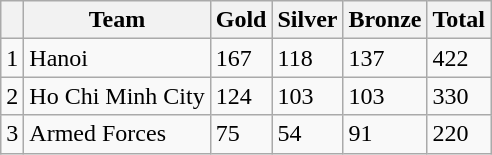<table class="wikitable">
<tr>
<th></th>
<th>Team</th>
<th>Gold</th>
<th>Silver</th>
<th>Bronze</th>
<th>Total</th>
</tr>
<tr>
<td>1</td>
<td>Hanoi</td>
<td>167</td>
<td>118</td>
<td>137</td>
<td>422</td>
</tr>
<tr>
<td>2</td>
<td>Ho Chi Minh City</td>
<td>124</td>
<td>103</td>
<td>103</td>
<td>330</td>
</tr>
<tr>
<td>3</td>
<td>Armed Forces</td>
<td>75</td>
<td>54</td>
<td>91</td>
<td>220</td>
</tr>
</table>
